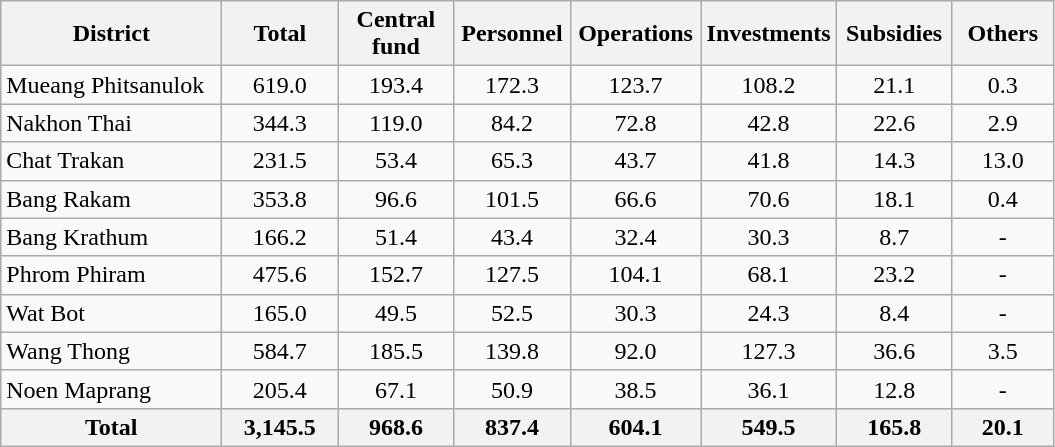<table class="wikitable sortable">
<tr>
<th style="width:140px;">District</th>
<th style="width:70px;">Total</th>
<th style="width:70px;">Central fund</th>
<th style="width:70px;">Personnel</th>
<th style="width:80px;">Operations</th>
<th style="widht:80px;">Investments</th>
<th style="width:70px;">Subsidies</th>
<th style="width:60px;">Others</th>
</tr>
<tr>
<td>Mueang Phitsanulok</td>
<td style="text-align:center;">619.0</td>
<td style="text-align:center;">193.4</td>
<td style="text-align:center;">172.3</td>
<td style="text-align:center;">123.7</td>
<td style="text-align:center;">108.2</td>
<td style="text-align:center;">21.1</td>
<td style="text-align:center;">0.3</td>
</tr>
<tr>
<td>Nakhon Thai</td>
<td style="text-align:center;">344.3</td>
<td style="text-align:center;">119.0</td>
<td style="text-align:center;">84.2</td>
<td style="text-align:center;">72.8</td>
<td style="text-align:center;">42.8</td>
<td style="text-align:center;">22.6</td>
<td style="text-align:center;">2.9</td>
</tr>
<tr>
<td>Chat Trakan</td>
<td style="text-align:center;">231.5</td>
<td style="text-align:center;">53.4</td>
<td style="text-align:center;">65.3</td>
<td style="text-align:center;">43.7</td>
<td style="text-align:center;">41.8</td>
<td style="text-align:center;">14.3</td>
<td style="text-align:center;">13.0</td>
</tr>
<tr>
<td>Bang Rakam</td>
<td style="text-align:center;">353.8</td>
<td style="text-align:center;">96.6</td>
<td style="text-align:center;">101.5</td>
<td style="text-align:center;">66.6</td>
<td style="text-align:center;">70.6</td>
<td style="text-align:center;">18.1</td>
<td style="text-align:center;">0.4</td>
</tr>
<tr>
<td>Bang Krathum</td>
<td style="text-align:center;">166.2</td>
<td style="text-align:center;">51.4</td>
<td style="text-align:center;">43.4</td>
<td style="text-align:center;">32.4</td>
<td style="text-align:center;">30.3</td>
<td style="text-align:center;">8.7</td>
<td style="text-align:center;">-</td>
</tr>
<tr>
<td>Phrom Phiram</td>
<td style="text-align:center;">475.6</td>
<td style="text-align:center;">152.7</td>
<td style="text-align:center;">127.5</td>
<td style="text-align:center;">104.1</td>
<td style="text-align:center;">68.1</td>
<td style="text-align:center;">23.2</td>
<td style="text-align:center;">-</td>
</tr>
<tr>
<td>Wat Bot</td>
<td style="text-align:center;">165.0</td>
<td style="text-align:center;">49.5</td>
<td style="text-align:center;">52.5</td>
<td style="text-align:center;">30.3</td>
<td style="text-align:center;">24.3</td>
<td style="text-align:center;">8.4</td>
<td style="text-align:center;">-</td>
</tr>
<tr>
<td>Wang Thong</td>
<td style="text-align:center;">584.7</td>
<td style="text-align:center;">185.5</td>
<td style="text-align:center;">139.8</td>
<td style="text-align:center;">92.0</td>
<td style="text-align:center;">127.3</td>
<td style="text-align:center;">36.6</td>
<td style="text-align:center;">3.5</td>
</tr>
<tr>
<td>Noen Maprang</td>
<td style="text-align:center;">205.4</td>
<td style="text-align:center;">67.1</td>
<td style="text-align:center;">50.9</td>
<td style="text-align:center;">38.5</td>
<td style="text-align:center;">36.1</td>
<td style="text-align:center;">12.8</td>
<td style="text-align:center;">-</td>
</tr>
<tr>
<th>Total</th>
<th>3,145.5</th>
<th>968.6</th>
<th>837.4</th>
<th>604.1</th>
<th>549.5</th>
<th>165.8</th>
<th>20.1</th>
</tr>
</table>
